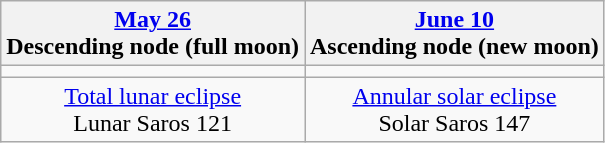<table class="wikitable">
<tr>
<th><a href='#'>May 26</a><br>Descending node (full moon)<br></th>
<th><a href='#'>June 10</a><br>Ascending node (new moon)<br></th>
</tr>
<tr>
<td></td>
<td></td>
</tr>
<tr align=center>
<td><a href='#'>Total lunar eclipse</a><br>Lunar Saros 121</td>
<td><a href='#'>Annular solar eclipse</a><br>Solar Saros 147</td>
</tr>
</table>
